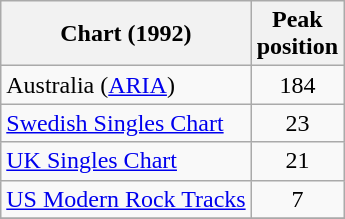<table class="wikitable">
<tr>
<th align="left">Chart (1992)</th>
<th align="left">Peak<br>position</th>
</tr>
<tr>
<td align="left">Australia (<a href='#'>ARIA</a>)</td>
<td align="center">184</td>
</tr>
<tr>
<td align="left"><a href='#'>Swedish Singles Chart</a></td>
<td align="center">23</td>
</tr>
<tr>
<td align="left"><a href='#'>UK Singles Chart</a></td>
<td align="center">21</td>
</tr>
<tr>
<td align="left"><a href='#'>US Modern Rock Tracks</a></td>
<td align="center">7</td>
</tr>
<tr>
</tr>
</table>
